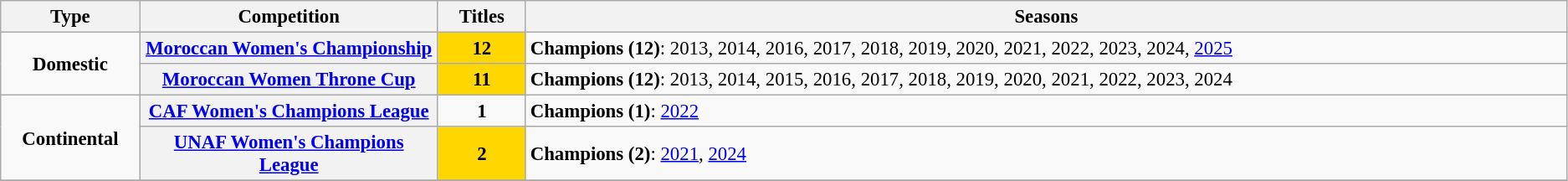<table class="wikitable plainrowheaders" style="font-size:95%; text-align:center;">
<tr>
<th style="width: 1%;">Type</th>
<th style="width: 5%;">Competition</th>
<th style="width: 1%;">Titles</th>
<th style="width: 21%;">Seasons</th>
</tr>
<tr>
<td rowspan="2"><strong>Domestic</strong></td>
<th scope=col><a href='#'>Moroccan Women's Championship</a></th>
<td bgcolor="gold"><strong>12</strong></td>
<td align="left"><strong>Champions (12)</strong>: 2013, 2014, 2016, 2017, 2018, 2019, 2020, 2021, 2022, 2023, 2024, <a href='#'>2025</a></td>
</tr>
<tr>
<th scope=col><a href='#'>Moroccan Women Throne Cup</a></th>
<td bgcolor="gold"><strong>11</strong></td>
<td align="left"><strong>Champions (12)</strong>: 2013, 2014, 2015, 2016, 2017, 2018, 2019, 2020, 2021, 2022, 2023, 2024</td>
</tr>
<tr>
<td rowspan="2"><strong>Continental</strong></td>
<th scope=col><a href='#'>CAF Women's Champions League</a></th>
<td align="center"><strong>1</strong></td>
<td align="left"><strong>Champions  (1)</strong>: <a href='#'>2022</a></td>
</tr>
<tr>
<th scope=col><a href='#'><strong>UNAF Women's Champions League</strong></a></th>
<td align="center" bgcolor="gold"><strong>2</strong></td>
<td align="left"><strong>Champions  (2)</strong>: <a href='#'>2021</a>, <a href='#'>2024</a></td>
</tr>
<tr>
</tr>
</table>
